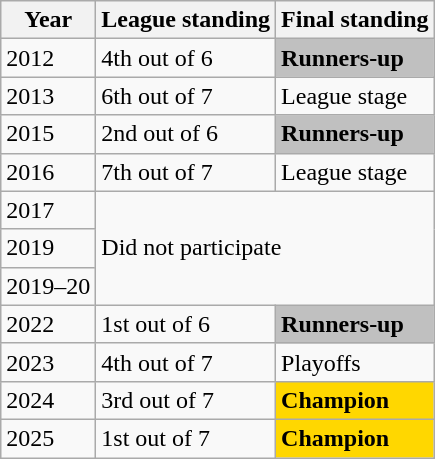<table class="wikitable">
<tr>
<th>Year</th>
<th>League standing</th>
<th>Final standing</th>
</tr>
<tr>
<td>2012</td>
<td>4th out of 6</td>
<td style="background: silver;"><strong>Runners-up</strong></td>
</tr>
<tr>
<td>2013</td>
<td>6th out of 7</td>
<td>League stage</td>
</tr>
<tr>
<td>2015</td>
<td>2nd out of 6</td>
<td style="background: silver;"><strong>Runners-up</strong></td>
</tr>
<tr>
<td>2016</td>
<td>7th out of 7</td>
<td>League stage</td>
</tr>
<tr>
<td>2017</td>
<td colspan="2" rowspan="3">Did not participate</td>
</tr>
<tr>
<td>2019</td>
</tr>
<tr>
<td>2019–20</td>
</tr>
<tr>
<td>2022</td>
<td>1st out of 6</td>
<td style="background: silver;"><strong>Runners-up</strong></td>
</tr>
<tr>
<td>2023</td>
<td>4th out of 7</td>
<td>Playoffs</td>
</tr>
<tr>
<td>2024</td>
<td>3rd out of 7</td>
<td style="background: gold;"><strong>Champion</strong></td>
</tr>
<tr>
<td>2025</td>
<td>1st out of 7</td>
<td style="background: gold;"><strong>Champion</strong></td>
</tr>
</table>
